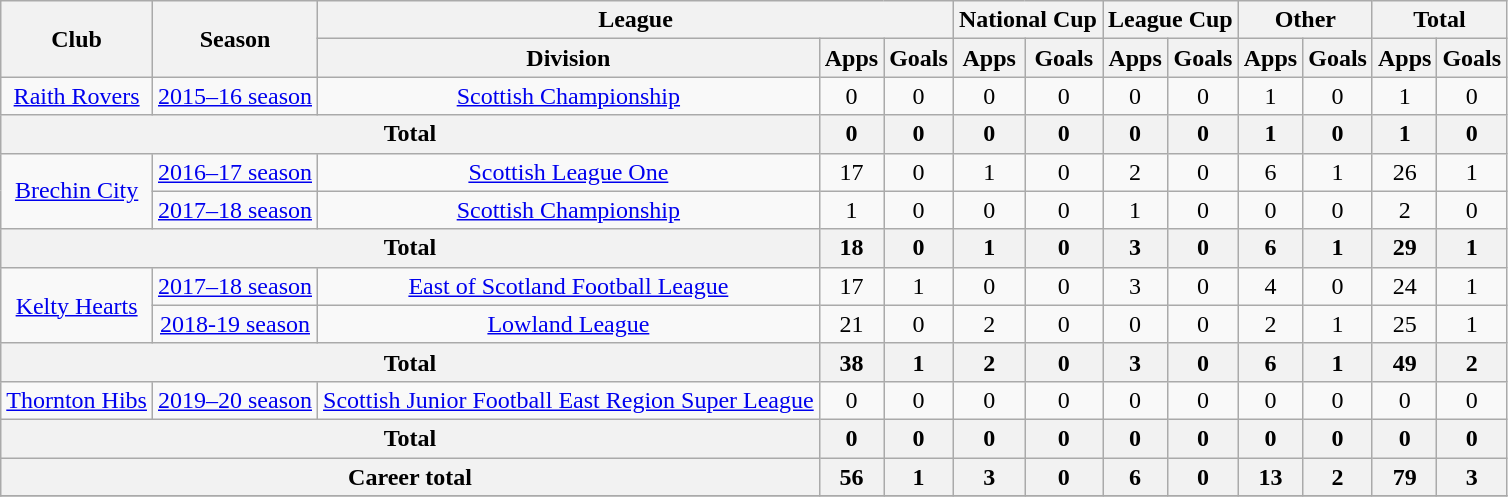<table class="wikitable" style="text-align:center">
<tr>
<th rowspan="2">Club</th>
<th rowspan="2">Season</th>
<th colspan="3">League</th>
<th colspan="2">National Cup</th>
<th colspan="2">League Cup</th>
<th colspan="2">Other</th>
<th colspan="2">Total</th>
</tr>
<tr>
<th scope="col">Division</th>
<th scope="col">Apps</th>
<th scope="col">Goals</th>
<th scope="col">Apps</th>
<th scope="col">Goals</th>
<th scope="col">Apps</th>
<th scope="col">Goals</th>
<th scope="col">Apps</th>
<th scope="col">Goals</th>
<th scope="col">Apps</th>
<th scope="col">Goals</th>
</tr>
<tr>
<td><a href='#'>Raith Rovers</a></td>
<td><a href='#'>2015–16 season</a></td>
<td><a href='#'>Scottish Championship</a></td>
<td>0</td>
<td>0</td>
<td>0</td>
<td>0</td>
<td>0</td>
<td>0</td>
<td>1</td>
<td>0</td>
<td>1</td>
<td>0</td>
</tr>
<tr>
<th colspan="3">Total</th>
<th>0</th>
<th>0</th>
<th>0</th>
<th>0</th>
<th>0</th>
<th>0</th>
<th>1</th>
<th>0</th>
<th>1</th>
<th>0</th>
</tr>
<tr>
<td rowspan="2"><a href='#'>Brechin City</a></td>
<td><a href='#'>2016–17 season</a></td>
<td><a href='#'>Scottish League One</a></td>
<td>17</td>
<td>0</td>
<td>1</td>
<td>0</td>
<td>2</td>
<td>0</td>
<td>6</td>
<td>1</td>
<td>26</td>
<td>1</td>
</tr>
<tr>
<td><a href='#'>2017–18 season</a></td>
<td><a href='#'>Scottish Championship</a></td>
<td>1</td>
<td>0</td>
<td>0</td>
<td>0</td>
<td>1</td>
<td>0</td>
<td>0</td>
<td>0</td>
<td>2</td>
<td>0</td>
</tr>
<tr>
<th colspan="3">Total</th>
<th>18</th>
<th>0</th>
<th>1</th>
<th>0</th>
<th>3</th>
<th>0</th>
<th>6</th>
<th>1</th>
<th>29</th>
<th>1</th>
</tr>
<tr>
<td rowspan="2"><a href='#'>Kelty Hearts</a></td>
<td><a href='#'>2017–18 season</a></td>
<td><a href='#'>East of Scotland Football League</a></td>
<td>17</td>
<td>1</td>
<td>0</td>
<td>0</td>
<td>3</td>
<td>0</td>
<td>4</td>
<td>0</td>
<td>24</td>
<td>1</td>
</tr>
<tr>
<td><a href='#'>2018-19 season</a></td>
<td><a href='#'>Lowland League</a></td>
<td>21</td>
<td>0</td>
<td>2</td>
<td>0</td>
<td>0</td>
<td>0</td>
<td>2</td>
<td>1</td>
<td>25</td>
<td>1</td>
</tr>
<tr>
<th colspan="3">Total</th>
<th>38</th>
<th>1</th>
<th>2</th>
<th>0</th>
<th>3</th>
<th>0</th>
<th>6</th>
<th>1</th>
<th>49</th>
<th>2</th>
</tr>
<tr>
<td><a href='#'>Thornton Hibs</a></td>
<td><a href='#'>2019–20 season</a></td>
<td><a href='#'>Scottish Junior Football East Region Super League</a></td>
<td>0</td>
<td>0</td>
<td>0</td>
<td>0</td>
<td>0</td>
<td>0</td>
<td>0</td>
<td>0</td>
<td>0</td>
<td>0</td>
</tr>
<tr>
<th colspan="3">Total</th>
<th>0</th>
<th>0</th>
<th>0</th>
<th>0</th>
<th>0</th>
<th>0</th>
<th>0</th>
<th>0</th>
<th>0</th>
<th>0</th>
</tr>
<tr>
<th colspan="3">Career total</th>
<th>56</th>
<th>1</th>
<th>3</th>
<th>0</th>
<th>6</th>
<th>0</th>
<th>13</th>
<th>2</th>
<th>79</th>
<th>3</th>
</tr>
<tr>
</tr>
</table>
